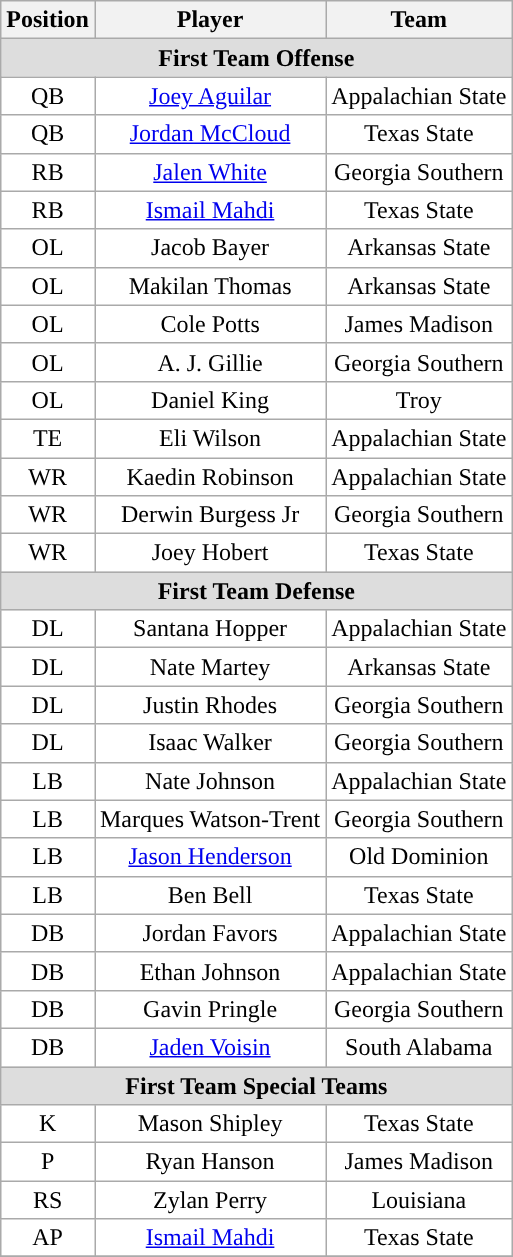<table class="wikitable" border="0" style="text-align:center;">
<tr>
<th>Position</th>
<th>Player</th>
<th>Team</th>
</tr>
<tr>
<td colspan="3" style="text-align:center; background:#ddd;"><strong>First Team Offense </strong></td>
</tr>
<tr>
<td style="background:white">QB</td>
<td style="background:white"><a href='#'>Joey Aguilar</a></td>
<td style="background:white">Appalachian State</td>
</tr>
<tr>
<td style="background:white">QB</td>
<td style="background:white"><a href='#'>Jordan McCloud</a></td>
<td style="background:white">Texas State</td>
</tr>
<tr>
<td style="background:white">RB</td>
<td style="background:white"><a href='#'>Jalen White</a></td>
<td style="background:white">Georgia Southern</td>
</tr>
<tr>
<td style="background:white">RB</td>
<td style="background:white"><a href='#'>Ismail Mahdi</a></td>
<td style="background:white">Texas State</td>
</tr>
<tr>
<td style="background:white">OL</td>
<td style="background:white">Jacob Bayer</td>
<td style="background:white">Arkansas State</td>
</tr>
<tr>
<td style="background:white">OL</td>
<td style="background:white">Makilan Thomas</td>
<td style="background:white">Arkansas State</td>
</tr>
<tr>
<td style="background:white">OL</td>
<td style="background:white">Cole Potts</td>
<td style="background:white">James Madison</td>
</tr>
<tr>
<td style="background:white">OL</td>
<td style="background:white">A. J. Gillie</td>
<td style="background:white">Georgia Southern</td>
</tr>
<tr>
<td style="background:white">OL</td>
<td style="background:white">Daniel King</td>
<td style="background:white">Troy</td>
</tr>
<tr>
<td style="background:white">TE</td>
<td style="background:white">Eli Wilson</td>
<td style="background:white">Appalachian State</td>
</tr>
<tr>
<td style="background:white">WR</td>
<td style="background:white">Kaedin Robinson</td>
<td style="background:white">Appalachian State</td>
</tr>
<tr>
<td style="background:white">WR</td>
<td style="background:white">Derwin Burgess Jr</td>
<td style="background:white">Georgia Southern</td>
</tr>
<tr>
<td style="background:white">WR</td>
<td style="background:white">Joey Hobert</td>
<td style="background:white">Texas State</td>
</tr>
<tr>
<td colspan="3" style="text-align:center; background:#ddd;"><strong>First Team Defense</strong></td>
</tr>
<tr>
<td style="background:white">DL</td>
<td style="background:white">Santana Hopper</td>
<td style="background:white">Appalachian State</td>
</tr>
<tr>
<td style="background:white">DL</td>
<td style="background:white">Nate Martey</td>
<td style="background:white">Arkansas State</td>
</tr>
<tr>
<td style="background:white">DL</td>
<td style="background:white">Justin Rhodes</td>
<td style="background:white">Georgia Southern</td>
</tr>
<tr>
<td style="background:white">DL</td>
<td style="background:white">Isaac Walker</td>
<td style="background:white">Georgia Southern</td>
</tr>
<tr>
<td style="background:white">LB</td>
<td style="background:white">Nate Johnson</td>
<td style="background:white">Appalachian State</td>
</tr>
<tr>
<td style="background:white">LB</td>
<td style="background:white">Marques Watson-Trent</td>
<td style="background:white">Georgia Southern</td>
</tr>
<tr>
<td style="background:white">LB</td>
<td style="background:white"><a href='#'>Jason Henderson</a></td>
<td style="background:white">Old Dominion</td>
</tr>
<tr>
<td style="background:white">LB</td>
<td style="background:white">Ben Bell</td>
<td style="background:white">Texas State</td>
</tr>
<tr>
<td style="background:white">DB</td>
<td style="background:white">Jordan Favors</td>
<td style="background:white">Appalachian State</td>
</tr>
<tr>
<td style="background:white">DB</td>
<td style="background:white">Ethan Johnson</td>
<td style="background:white">Appalachian State</td>
</tr>
<tr>
<td style="background:white">DB</td>
<td style="background:white">Gavin Pringle</td>
<td style="background:white">Georgia Southern</td>
</tr>
<tr>
<td style="background:white">DB</td>
<td style="background:white"><a href='#'>Jaden Voisin</a></td>
<td style="background:white">South Alabama</td>
</tr>
<tr>
<td colspan="3" style="text-align:center; background:#ddd;"><strong>First Team Special Teams</strong></td>
</tr>
<tr>
<td style="background:white">K</td>
<td style="background:white">Mason Shipley</td>
<td style="background:white">Texas State</td>
</tr>
<tr>
<td style="background:white">P</td>
<td style="background:white">Ryan Hanson</td>
<td style="background:white">James Madison</td>
</tr>
<tr>
<td style="background:white">RS</td>
<td style="background:white">Zylan Perry</td>
<td style="background:white">Louisiana</td>
</tr>
<tr>
<td style="background:white">AP</td>
<td style="background:white"><a href='#'>Ismail Mahdi</a></td>
<td style="background:white">Texas State</td>
</tr>
<tr>
</tr>
</table>
